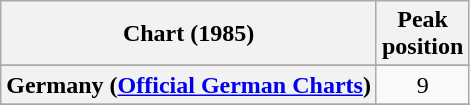<table class="wikitable sortable plainrowheaders" style="text-align:center;">
<tr>
<th scope="col">Chart (1985)</th>
<th scope="col">Peak<br>position</th>
</tr>
<tr>
</tr>
<tr>
<th scope="row">Germany (<a href='#'>Official German Charts</a>)</th>
<td>9</td>
</tr>
<tr>
</tr>
<tr>
</tr>
<tr>
</tr>
<tr>
</tr>
</table>
